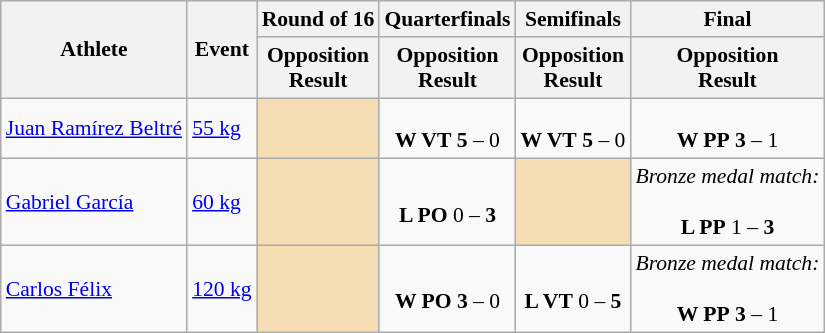<table class="wikitable" border="1" style="font-size:90%">
<tr>
<th rowspan=2>Athlete</th>
<th rowspan=2>Event</th>
<th>Round of 16</th>
<th>Quarterfinals</th>
<th>Semifinals</th>
<th>Final</th>
</tr>
<tr>
<th>Opposition<br>Result</th>
<th>Opposition<br>Result</th>
<th>Opposition<br>Result</th>
<th>Opposition<br>Result</th>
</tr>
<tr>
<td><a href='#'>Juan Ramírez Beltré</a></td>
<td><a href='#'>55 kg</a></td>
<td bgcolor=wheat></td>
<td align=center><br><strong>W VT</strong> <strong>5</strong> – 0</td>
<td align=center><br><strong>W VT</strong> <strong>5</strong> – 0</td>
<td align=center><br><strong>W PP</strong> <strong>3</strong> – 1<br></td>
</tr>
<tr>
<td><a href='#'>Gabriel García</a></td>
<td><a href='#'>60 kg</a></td>
<td bgcolor=wheat></td>
<td align=center><br><strong>L PO</strong> 0 – <strong>3</strong></td>
<td bgcolor=wheat></td>
<td align=center><em>Bronze medal match:</em><br><br><strong>L PP</strong> 1 – <strong>3</strong></td>
</tr>
<tr>
<td><a href='#'>Carlos Félix</a></td>
<td><a href='#'>120 kg</a></td>
<td bgcolor=wheat></td>
<td align=center><br><strong>W PO</strong> <strong>3</strong> – 0</td>
<td align=center><br><strong>L VT</strong> 0 – <strong>5</strong></td>
<td align=center><em>Bronze medal match:</em><br><br><strong>W PP</strong> <strong>3</strong> – 1<br></td>
</tr>
</table>
